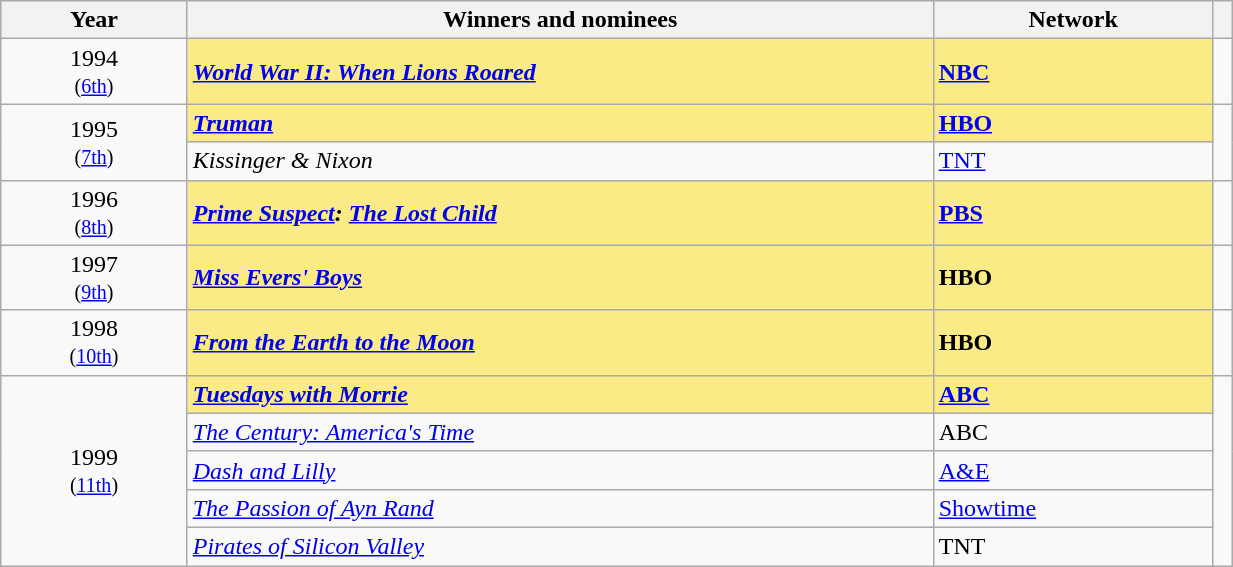<table class="wikitable" width="65%" cellpadding="5">
<tr>
<th width="10%"><strong>Year</strong></th>
<th width="40%"><strong>Winners and nominees</strong></th>
<th width="15%"><strong>Network</strong></th>
<th width="1%"><strong></strong></th>
</tr>
<tr>
<td style="text-align:center;">1994<br><small>(<a href='#'>6th</a>)</small></td>
<td style="background:#FAEB86;"><strong><em><a href='#'>World War II: When Lions Roared</a></em></strong></td>
<td style="background:#FAEB86;"><strong><a href='#'>NBC</a></strong></td>
<td style="text-align:center;"></td>
</tr>
<tr>
<td rowspan="2" style="text-align:center;">1995<br><small>(<a href='#'>7th</a>)</small></td>
<td style="background:#FAEB86;"><strong><em><a href='#'>Truman</a></em></strong></td>
<td style="background:#FAEB86;"><strong><a href='#'>HBO</a></strong></td>
<td rowspan="2" style="text-align:center;"></td>
</tr>
<tr>
<td><em>Kissinger & Nixon</em></td>
<td><a href='#'>TNT</a></td>
</tr>
<tr>
<td style="text-align:center;">1996<br><small>(<a href='#'>8th</a>)</small></td>
<td style="background:#FAEB86;"><strong><em><a href='#'>Prime Suspect</a>: <a href='#'>The Lost Child</a></em></strong></td>
<td style="background:#FAEB86;"><strong><a href='#'>PBS</a></strong></td>
<td style="text-align:center;"></td>
</tr>
<tr>
<td style="text-align:center;">1997<br><small>(<a href='#'>9th</a>)</small></td>
<td style="background:#FAEB86;"><strong><em><a href='#'>Miss Evers' Boys</a></em></strong></td>
<td style="background:#FAEB86;"><strong>HBO</strong></td>
<td style="text-align:center;"></td>
</tr>
<tr>
<td style="text-align:center;">1998<br><small>(<a href='#'>10th</a>)</small></td>
<td style="background:#FAEB86;"><strong><em><a href='#'>From the Earth to the Moon</a></em></strong></td>
<td style="background:#FAEB86;"><strong>HBO</strong></td>
<td style="text-align:center;"></td>
</tr>
<tr>
<td rowspan="5" style="text-align:center;">1999<br><small>(<a href='#'>11th</a>)</small></td>
<td style="background:#FAEB86;"><strong><em><a href='#'>Tuesdays with Morrie</a></em></strong></td>
<td style="background:#FAEB86;"><strong><a href='#'>ABC</a></strong></td>
<td rowspan="5" style="text-align:center;"><br><br></td>
</tr>
<tr>
<td><em><a href='#'>The Century: America's Time</a></em></td>
<td>ABC</td>
</tr>
<tr>
<td><em><a href='#'>Dash and Lilly</a></em></td>
<td><a href='#'>A&E</a></td>
</tr>
<tr>
<td><em><a href='#'>The Passion of Ayn Rand</a></em></td>
<td><a href='#'>Showtime</a></td>
</tr>
<tr>
<td><em><a href='#'>Pirates of Silicon Valley</a></em></td>
<td>TNT</td>
</tr>
</table>
